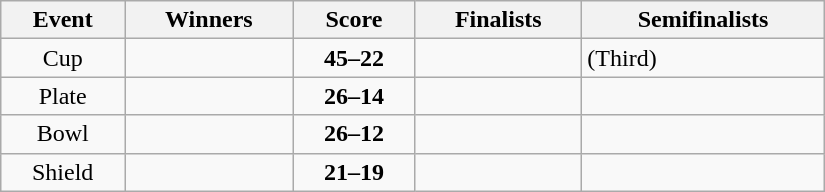<table class="wikitable" width=550 style="text-align: center">
<tr>
<th>Event</th>
<th>Winners</th>
<th>Score</th>
<th>Finalists</th>
<th>Semifinalists</th>
</tr>
<tr>
<td>Cup</td>
<td align=left><strong></strong></td>
<td><strong>45–22</strong></td>
<td align=left></td>
<td align=left> (Third)<br></td>
</tr>
<tr>
<td>Plate</td>
<td align=left><strong></strong></td>
<td><strong>26–14</strong></td>
<td align=left></td>
<td align=left><br></td>
</tr>
<tr>
<td>Bowl</td>
<td align=left><strong></strong></td>
<td><strong>26–12</strong></td>
<td align=left></td>
<td align=left><br></td>
</tr>
<tr>
<td>Shield</td>
<td align=left><strong></strong></td>
<td><strong>21–19</strong></td>
<td align=left></td>
<td align=left><br></td>
</tr>
</table>
